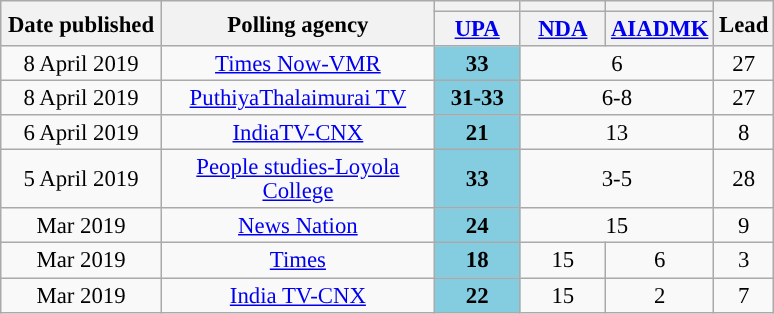<table class="wikitable sortable" style="text-align:center;font-size:95%;line-height:16px">
<tr>
<th rowspan="2" width="100px">Date published</th>
<th rowspan="2" width="175px">Polling agency</th>
<th style="background:"></th>
<th style="background:"></th>
<th style="background:"></th>
<th rowspan="2">Lead</th>
</tr>
<tr>
<th width="50px" class="unsortable"><a href='#'>UPA</a></th>
<th width="50px" class="unsortable"><a href='#'>NDA</a></th>
<th width="50px" class="unsortable"><a href='#'>AIADMK</a></th>
</tr>
<tr>
<td>8 April 2019</td>
<td><a href='#'>Times Now-VMR</a></td>
<td style="background:#84CCE0"><strong>33</strong></td>
<td colspan="2">6</td>
<td style="background:"><span>27</span></td>
</tr>
<tr>
<td>8 April 2019</td>
<td><a href='#'>PuthiyaThalaimurai TV</a></td>
<td style="background:#84CCE0"><strong>31-33</strong></td>
<td Colspan="2">6-8</td>
<td style="background:"><span>27</span></td>
</tr>
<tr>
<td>6 April 2019</td>
<td><a href='#'>IndiaTV-CNX</a></td>
<td style="background:#84CCE0"><strong>21</strong></td>
<td Colspan="2">13</td>
<td style="background:"><span>8</span></td>
</tr>
<tr>
<td>5 April 2019</td>
<td><a href='#'>People studies-Loyola College</a></td>
<td style="background:#84CCE0"><strong>33</strong></td>
<td Colspan="2">3-5</td>
<td style="background:"><span>28</span></td>
</tr>
<tr>
<td>Mar 2019</td>
<td><a href='#'>News Nation</a></td>
<td style="background:#84CCE0"><strong>24</strong></td>
<td Colspan="2">15</td>
<td style="background:"><span>9</span></td>
</tr>
<tr>
<td>Mar 2019</td>
<td><a href='#'>Times</a></td>
<td style="background:#84CCE0"><strong>18</strong></td>
<td>15</td>
<td>6</td>
<td style="background:"><span>3</span></td>
</tr>
<tr>
<td>Mar 2019</td>
<td><a href='#'>India TV-CNX</a></td>
<td style="background:#84CCE0"><strong>22</strong></td>
<td>15</td>
<td>2</td>
<td style="background:"><span>7</span></td>
</tr>
</table>
